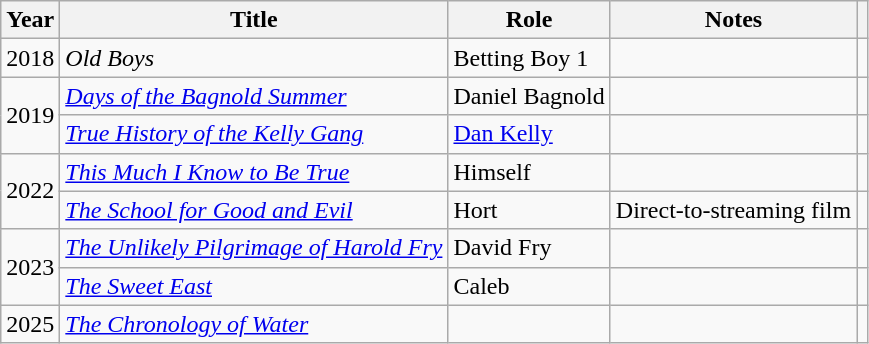<table class="wikitable sortable">
<tr>
<th>Year</th>
<th>Title</th>
<th>Role</th>
<th class="unsortable">Notes</th>
<th class="unsortable"></th>
</tr>
<tr>
<td>2018</td>
<td><em>Old Boys</em></td>
<td>Betting Boy 1</td>
<td></td>
<td></td>
</tr>
<tr>
<td rowspan="2">2019</td>
<td><em><a href='#'>Days of the Bagnold Summer</a></em></td>
<td>Daniel Bagnold</td>
<td></td>
<td></td>
</tr>
<tr>
<td><em><a href='#'>True History of the Kelly Gang</a></em></td>
<td><a href='#'>Dan Kelly</a></td>
<td></td>
<td></td>
</tr>
<tr>
<td rowspan="2">2022</td>
<td><em><a href='#'>This Much I Know to Be True</a></em></td>
<td>Himself</td>
<td></td>
<td></td>
</tr>
<tr>
<td><em><a href='#'>The School for Good and Evil</a></em></td>
<td>Hort</td>
<td>Direct-to-streaming film</td>
<td></td>
</tr>
<tr>
<td rowspan="2">2023</td>
<td><em><a href='#'>The Unlikely Pilgrimage of Harold Fry</a></em></td>
<td>David Fry</td>
<td></td>
<td></td>
</tr>
<tr>
<td><em><a href='#'>The Sweet East</a></em></td>
<td>Caleb</td>
<td></td>
<td></td>
</tr>
<tr>
<td>2025</td>
<td><em><a href='#'>The Chronology of Water</a></em></td>
<td></td>
<td></td>
<td></td>
</tr>
</table>
